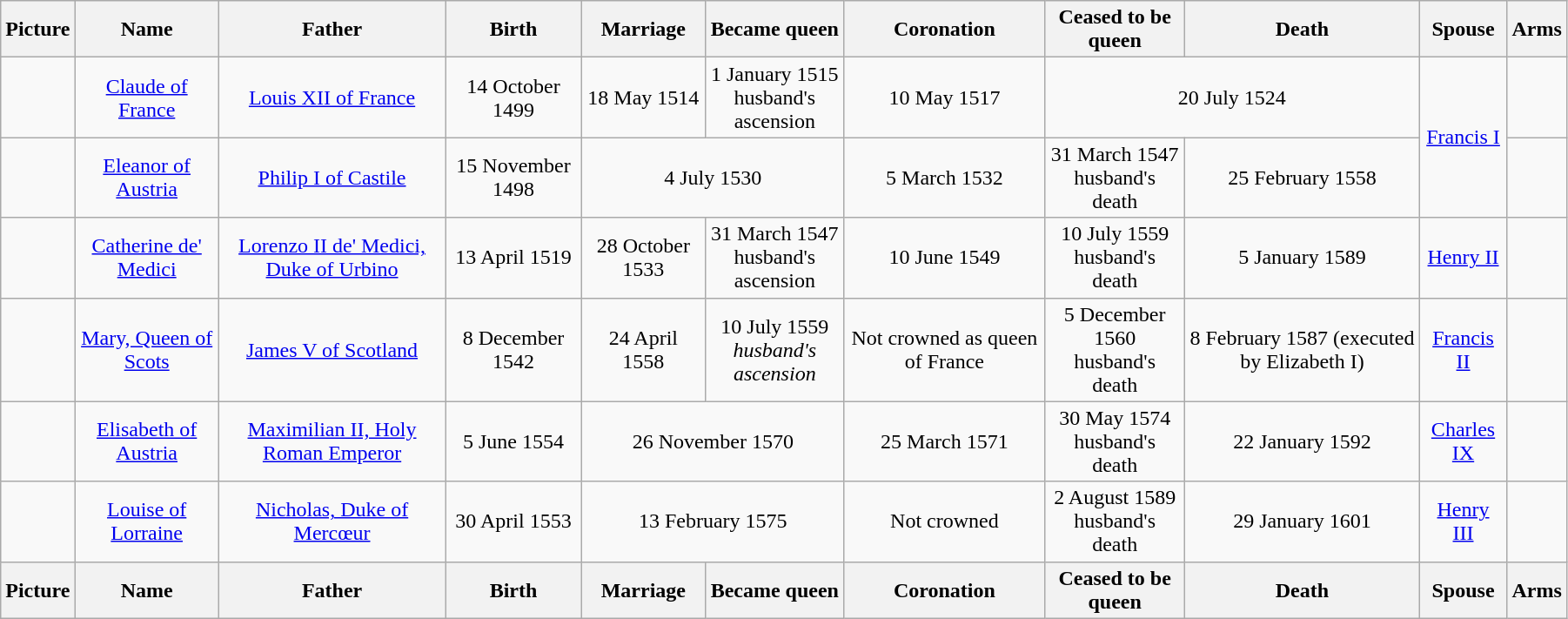<table width=95% class="wikitable">
<tr>
<th>Picture</th>
<th>Name</th>
<th>Father</th>
<th>Birth</th>
<th>Marriage</th>
<th>Became queen</th>
<th>Coronation</th>
<th>Ceased to be queen</th>
<th>Death</th>
<th>Spouse</th>
<th>Arms</th>
</tr>
<tr>
<td align=center></td>
<td align="center"><a href='#'>Claude of France</a></td>
<td align="center"><a href='#'>Louis XII of France</a></td>
<td align="center">14 October 1499</td>
<td align="center">18 May 1514</td>
<td align="center">1 January 1515<br>husband's ascension</td>
<td align="center">10 May 1517</td>
<td align="center" colspan="2">20 July 1524</td>
<td align="center" rowspan="2"><a href='#'>Francis I</a></td>
<td></td>
</tr>
<tr>
<td align=center></td>
<td align=center><a href='#'>Eleanor of Austria</a></td>
<td align="center"><a href='#'>Philip I of Castile</a></td>
<td align=center>15 November 1498</td>
<td align="center" colspan="2">4 July 1530</td>
<td align="center">5 March 1532</td>
<td align="center">31 March 1547<br>husband's death</td>
<td align="center">25 February 1558</td>
<td></td>
</tr>
<tr>
<td align=center></td>
<td align="center"><a href='#'>Catherine de' Medici</a></td>
<td align="center"><a href='#'>Lorenzo II de' Medici, Duke of Urbino</a></td>
<td align="center">13 April 1519</td>
<td align="center">28 October 1533</td>
<td align="center">31 March 1547<br>husband's ascension</td>
<td align="center">10 June 1549</td>
<td align="center">10 July 1559<br>husband's death</td>
<td align="center">5 January 1589</td>
<td align="center"><a href='#'>Henry II</a></td>
<td></td>
</tr>
<tr>
<td align=center></td>
<td align=center><a href='#'>Mary, Queen of Scots</a></td>
<td align="center"><a href='#'>James V of Scotland</a></td>
<td align="center">8 December 1542</td>
<td align="center">24 April 1558</td>
<td align="center">10 July 1559<br><em>husband's ascension</em></td>
<td align="center">Not crowned as queen of France</td>
<td align="center">5 December 1560<br>husband's death</td>
<td align="center">8 February 1587 (executed by Elizabeth I)</td>
<td align="center"><a href='#'>Francis II</a></td>
<td></td>
</tr>
<tr>
<td align=center></td>
<td align=center><a href='#'>Elisabeth of Austria</a></td>
<td align="center"><a href='#'>Maximilian II, Holy Roman Emperor</a></td>
<td align=center>5 June 1554</td>
<td align="center" colspan="2">26 November 1570</td>
<td align="center">25 March 1571</td>
<td align="center">30 May 1574<br>husband's death</td>
<td align="center">22 January 1592</td>
<td align="center"><a href='#'>Charles IX</a></td>
<td></td>
</tr>
<tr>
<td align=center></td>
<td align=center><a href='#'>Louise of Lorraine</a></td>
<td align="center"><a href='#'>Nicholas, Duke of Mercœur</a></td>
<td align="center">30 April 1553</td>
<td align="center" colspan="2">13 February 1575</td>
<td align="center">Not crowned</td>
<td align="center">2 August 1589<br>husband's death</td>
<td align="center">29 January 1601</td>
<td align="center"><a href='#'>Henry III</a></td>
<td></td>
</tr>
<tr>
<th>Picture</th>
<th>Name</th>
<th>Father</th>
<th>Birth</th>
<th>Marriage</th>
<th>Became queen</th>
<th>Coronation</th>
<th>Ceased to be queen</th>
<th>Death</th>
<th>Spouse</th>
<th>Arms</th>
</tr>
</table>
